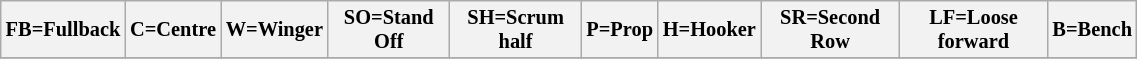<table class="wikitable" style="font-size:85%;" width="60%">
<tr>
<th>FB=Fullback</th>
<th>C=Centre</th>
<th>W=Winger</th>
<th>SO=Stand Off</th>
<th>SH=Scrum half</th>
<th>P=Prop</th>
<th>H=Hooker</th>
<th>SR=Second Row</th>
<th>LF=Loose forward</th>
<th>B=Bench</th>
</tr>
<tr>
</tr>
</table>
